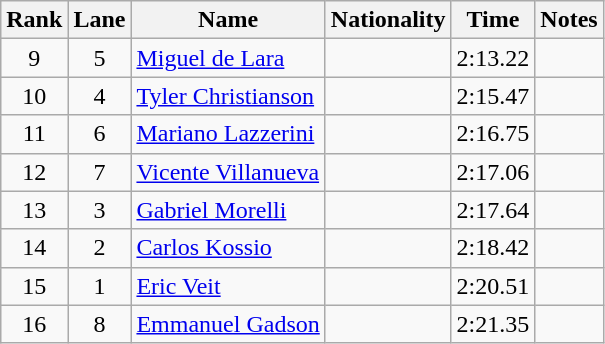<table class="wikitable sortable" style="text-align:center">
<tr>
<th>Rank</th>
<th>Lane</th>
<th>Name</th>
<th>Nationality</th>
<th>Time</th>
<th>Notes</th>
</tr>
<tr>
<td>9</td>
<td>5</td>
<td align="left"><a href='#'>Miguel de Lara</a></td>
<td align="left"></td>
<td>2:13.22</td>
<td></td>
</tr>
<tr>
<td>10</td>
<td>4</td>
<td align="left"><a href='#'>Tyler Christianson</a></td>
<td align="left"></td>
<td>2:15.47</td>
<td></td>
</tr>
<tr>
<td>11</td>
<td>6</td>
<td align="left"><a href='#'>Mariano Lazzerini</a></td>
<td align="left"></td>
<td>2:16.75</td>
<td></td>
</tr>
<tr>
<td>12</td>
<td>7</td>
<td align="left"><a href='#'>Vicente Villanueva</a></td>
<td align="left"></td>
<td>2:17.06</td>
<td></td>
</tr>
<tr>
<td>13</td>
<td>3</td>
<td align="left"><a href='#'>Gabriel Morelli</a></td>
<td align="left"></td>
<td>2:17.64</td>
<td></td>
</tr>
<tr>
<td>14</td>
<td>2</td>
<td align="left"><a href='#'>Carlos Kossio</a></td>
<td align="left"></td>
<td>2:18.42</td>
<td></td>
</tr>
<tr>
<td>15</td>
<td>1</td>
<td align="left"><a href='#'>Eric Veit</a></td>
<td align="left"></td>
<td>2:20.51</td>
<td></td>
</tr>
<tr>
<td>16</td>
<td>8</td>
<td align="left"><a href='#'>Emmanuel Gadson</a></td>
<td align="left"></td>
<td>2:21.35</td>
<td></td>
</tr>
</table>
